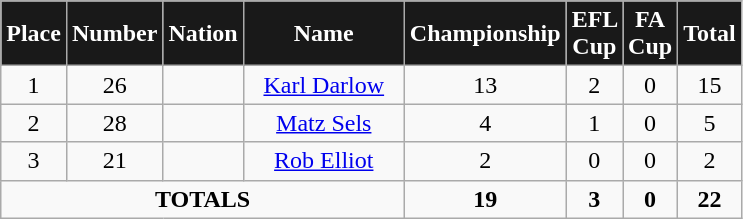<table class="wikitable"  style="text-align:center; font-size:100%; ">
<tr>
<th style="background:#191919; color:white; width:0px;">Place</th>
<th style="background:#191919; color:white; width:0px;">Number</th>
<th style="background:#191919; color:white; width:0px;">Nation</th>
<th style="background:#191919; color:white; width:100px;">Name</th>
<th style="background:#191919; color:white; width:0px;">Championship</th>
<th style="background:#191919; color:white; width:0px;">EFL Cup</th>
<th style="background:#191919; color:white; width:0px;">FA Cup</th>
<th style="background:#191919; color:white; width:0px;">Total</th>
</tr>
<tr>
<td rowspan="1">1</td>
<td>26</td>
<td></td>
<td><a href='#'>Karl Darlow</a></td>
<td>13</td>
<td>2</td>
<td>0</td>
<td>15</td>
</tr>
<tr>
<td rowspan="1">2</td>
<td>28</td>
<td></td>
<td><a href='#'>Matz Sels</a></td>
<td>4</td>
<td>1</td>
<td>0</td>
<td>5</td>
</tr>
<tr>
<td rowspan="1">3</td>
<td>21</td>
<td></td>
<td><a href='#'>Rob Elliot</a></td>
<td>2</td>
<td>0</td>
<td>0</td>
<td>2</td>
</tr>
<tr>
<td colspan=4><strong>TOTALS</strong></td>
<td><strong>19</strong></td>
<td><strong>3</strong></td>
<td><strong>0</strong></td>
<td><strong>22</strong></td>
</tr>
</table>
